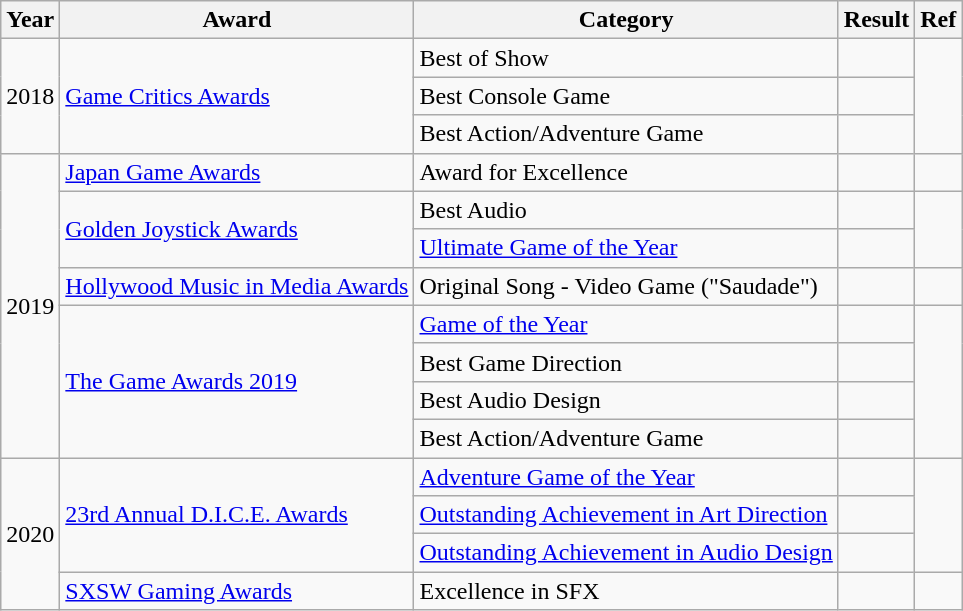<table class="wikitable sortable">
<tr>
<th>Year</th>
<th>Award</th>
<th>Category</th>
<th>Result</th>
<th>Ref</th>
</tr>
<tr>
<td style="text-align:center;" rowspan="3">2018</td>
<td rowspan="3"><a href='#'>Game Critics Awards</a></td>
<td>Best of Show</td>
<td></td>
<td rowspan="3" style="text-align:center;"></td>
</tr>
<tr>
<td>Best Console Game</td>
<td></td>
</tr>
<tr>
<td>Best Action/Adventure Game</td>
<td></td>
</tr>
<tr>
<td style="text-align:center;" rowspan="8">2019</td>
<td><a href='#'>Japan Game Awards</a></td>
<td>Award for Excellence</td>
<td></td>
<td style="text-align:center;"></td>
</tr>
<tr>
<td rowspan="2"><a href='#'>Golden Joystick Awards</a></td>
<td>Best Audio</td>
<td></td>
<td rowspan="2" style="text-align:center;"></td>
</tr>
<tr>
<td><a href='#'>Ultimate Game of the Year</a></td>
<td></td>
</tr>
<tr>
<td><a href='#'>Hollywood Music in Media Awards</a></td>
<td>Original Song - Video Game ("Saudade")</td>
<td></td>
<td style="text-align:center;"></td>
</tr>
<tr>
<td rowspan="4"><a href='#'>The Game Awards 2019</a></td>
<td><a href='#'>Game of the Year</a></td>
<td></td>
<td rowspan="4" style="text-align:center;"></td>
</tr>
<tr>
<td>Best Game Direction</td>
<td></td>
</tr>
<tr>
<td>Best Audio Design</td>
<td></td>
</tr>
<tr>
<td>Best Action/Adventure Game</td>
<td></td>
</tr>
<tr>
<td style="text-align:center;" rowspan="4">2020</td>
<td rowspan="3"><a href='#'>23rd Annual D.I.C.E. Awards</a></td>
<td><a href='#'>Adventure Game of the Year</a></td>
<td></td>
<td rowspan="3" style="text-align:center;"></td>
</tr>
<tr>
<td><a href='#'>Outstanding Achievement in Art Direction</a></td>
<td></td>
</tr>
<tr>
<td><a href='#'>Outstanding Achievement in Audio Design</a></td>
<td></td>
</tr>
<tr>
<td><a href='#'>SXSW Gaming Awards</a></td>
<td>Excellence in SFX</td>
<td></td>
<td style="text-align:center;"></td>
</tr>
</table>
